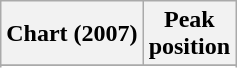<table class="wikitable plainrowheaders sortable">
<tr>
<th>Chart (2007)</th>
<th>Peak<br>position</th>
</tr>
<tr>
</tr>
<tr>
</tr>
</table>
